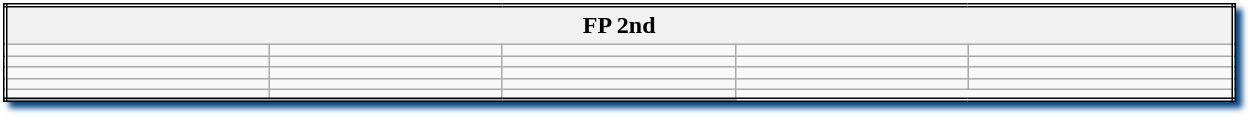<table class="wikitable mw-collapsible mw-collapsed" style="width:65%; border:double #000; box-shadow: 4px 4px 4px #054582;">
<tr>
<th colspan="5">FP 2nd</th>
</tr>
<tr>
<td></td>
<td></td>
<td></td>
<td></td>
<td></td>
</tr>
<tr>
<td></td>
<td></td>
<td></td>
<td></td>
<td></td>
</tr>
<tr>
<td></td>
<td></td>
<td></td>
<td></td>
<td></td>
</tr>
<tr>
<td></td>
<td></td>
<td></td>
<td></td>
<td></td>
</tr>
<tr>
<td></td>
<td></td>
<td></td>
</tr>
<tr>
</tr>
</table>
